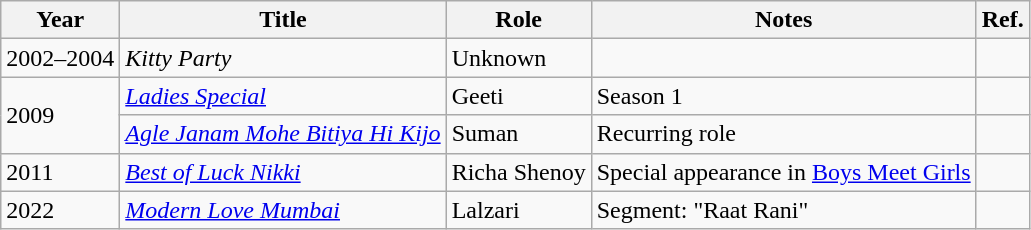<table class="wikitable">
<tr>
<th>Year</th>
<th>Title</th>
<th>Role</th>
<th scope="col" class="unsortable">Notes</th>
<th>Ref.</th>
</tr>
<tr>
<td>2002–2004</td>
<td><em>Kitty Party</em></td>
<td>Unknown</td>
<td></td>
<td></td>
</tr>
<tr>
<td rowspan="2">2009</td>
<td><em><a href='#'>Ladies Special</a></em></td>
<td>Geeti</td>
<td>Season 1</td>
<td></td>
</tr>
<tr>
<td><em><a href='#'>Agle Janam Mohe Bitiya Hi Kijo</a></em></td>
<td>Suman</td>
<td>Recurring role</td>
<td></td>
</tr>
<tr>
<td>2011</td>
<td><em><a href='#'>Best of Luck Nikki</a></em></td>
<td>Richa Shenoy</td>
<td>Special appearance in <a href='#'>Boys Meet Girls</a></td>
<td></td>
</tr>
<tr>
<td>2022</td>
<td><em><a href='#'>Modern Love Mumbai</a></em></td>
<td>Lalzari</td>
<td>Segment: "Raat Rani"</td>
<td></td>
</tr>
</table>
